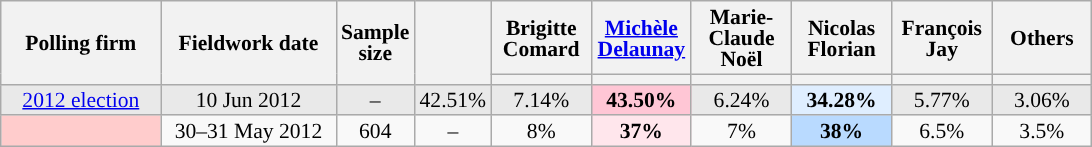<table class="wikitable sortable" style="text-align:center;font-size:90%;line-height:14px;">
<tr style="height:40px;">
<th style="width:100px;" rowspan="2">Polling firm</th>
<th style="width:110px;" rowspan="2">Fieldwork date</th>
<th style="width:35px;" rowspan="2">Sample<br>size</th>
<th style="width:30px;" rowspan="2"></th>
<th class="unsortable" style="width:60px;">Brigitte Comard<br></th>
<th class="unsortable" style="width:60px;"><a href='#'>Michèle Delaunay</a><br></th>
<th class="unsortable" style="width:60px;">Marie-Claude Noël<br></th>
<th class="unsortable" style="width:60px;">Nicolas Florian<br></th>
<th class="unsortable" style="width:60px;">François Jay<br></th>
<th class="unsortable" style="width:60px;">Others</th>
</tr>
<tr>
<th style="background:"></th>
<th style="background:"></th>
<th style="background:"></th>
<th style="background:"></th>
<th style="background:"></th>
<th style="background:"></th>
</tr>
<tr style="background:#E9E9E9;">
<td><a href='#'>2012 election</a></td>
<td data-sort-value="2012-06-10">10 Jun 2012</td>
<td>–</td>
<td>42.51%</td>
<td>7.14%</td>
<td style="background:#FFC6D5;"><strong>43.50%</strong></td>
<td>6.24%</td>
<td style="background:#DFEEFF;"><strong>34.28%</strong></td>
<td>5.77%</td>
<td>3.06%</td>
</tr>
<tr>
<td style="background:#FFCCCC;"></td>
<td data-sort-value="2012-05-31">30–31 May 2012</td>
<td>604</td>
<td>–</td>
<td>8%</td>
<td style="background:#FFE6EC;"><strong>37%</strong></td>
<td>7%</td>
<td style="background:#B9DAFF;"><strong>38%</strong></td>
<td>6.5%</td>
<td>3.5%</td>
</tr>
</table>
